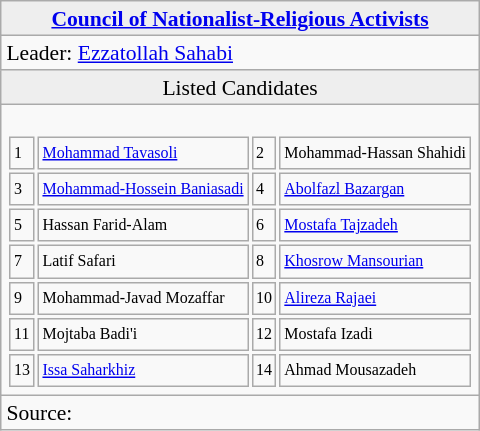<table class="wikitable" style="float: right; text-align:left; margin-left:1em; font-size:90%; line-height:16px;">
<tr>
<td colspan="2" style="background: #EEE; text-align: center;"><strong><a href='#'>Council of Nationalist-Religious Activists</a></strong></td>
</tr>
<tr>
<td colspan="2">Leader: <a href='#'>Ezzatollah Sahabi</a></td>
</tr>
<tr>
<td colspan="2" style="background: #EEE; text-align: center;">Listed Candidates</td>
</tr>
<tr>
<td colspan="2"><br><table style="width:100%; font-size: 8pt">
<tr>
<td style="width:8px">1</td>
<td style=><a href='#'>Mohammad Tavasoli</a></td>
<td style="width:8px">2</td>
<td style=>Mohammad-Hassan Shahidi</td>
</tr>
<tr>
<td>3</td>
<td><a href='#'>Mohammad-Hossein Baniasadi</a></td>
<td>4</td>
<td><a href='#'>Abolfazl Bazargan</a></td>
</tr>
<tr>
<td>5</td>
<td>Hassan Farid-Alam</td>
<td>6</td>
<td><a href='#'>Mostafa Tajzadeh</a></td>
</tr>
<tr>
<td>7</td>
<td>Latif Safari</td>
<td>8</td>
<td><a href='#'>Khosrow Mansourian</a></td>
</tr>
<tr>
<td>9</td>
<td>Mohammad-Javad Mozaffar</td>
<td>10</td>
<td><a href='#'>Alireza Rajaei</a></td>
</tr>
<tr>
<td>11</td>
<td>Mojtaba Badi'i</td>
<td>12</td>
<td>Mostafa Izadi</td>
</tr>
<tr>
<td>13</td>
<td><a href='#'>Issa Saharkhiz</a></td>
<td>14</td>
<td>Ahmad Mousazadeh</td>
</tr>
</table>
</td>
</tr>
<tr>
<td>Source: </td>
</tr>
</table>
